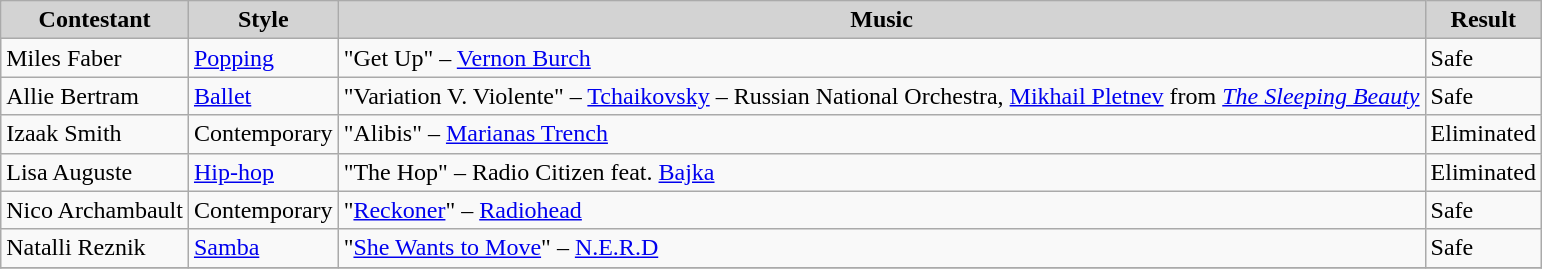<table class="wikitable">
<tr align="center" bgcolor="lightgrey">
<td><strong>Contestant</strong></td>
<td><strong>Style</strong></td>
<td><strong>Music</strong></td>
<td><strong>Result</strong></td>
</tr>
<tr>
<td>Miles Faber</td>
<td><a href='#'>Popping</a></td>
<td>"Get Up" – <a href='#'>Vernon Burch</a></td>
<td>Safe</td>
</tr>
<tr>
<td>Allie Bertram</td>
<td><a href='#'>Ballet</a></td>
<td>"Variation V. Violente" – <a href='#'>Tchaikovsky</a> – Russian National Orchestra, <a href='#'>Mikhail Pletnev</a> from <em><a href='#'>The Sleeping Beauty</a></em></td>
<td>Safe</td>
</tr>
<tr>
<td>Izaak Smith</td>
<td>Contemporary</td>
<td>"Alibis" – <a href='#'>Marianas Trench</a></td>
<td>Eliminated</td>
</tr>
<tr>
<td>Lisa Auguste</td>
<td><a href='#'>Hip-hop</a></td>
<td>"The Hop" – Radio Citizen feat. <a href='#'>Bajka</a></td>
<td>Eliminated</td>
</tr>
<tr>
<td>Nico Archambault</td>
<td>Contemporary</td>
<td>"<a href='#'>Reckoner</a>" – <a href='#'>Radiohead</a></td>
<td>Safe</td>
</tr>
<tr>
<td>Natalli Reznik</td>
<td><a href='#'>Samba</a></td>
<td>"<a href='#'>She Wants to Move</a>" – <a href='#'>N.E.R.D</a></td>
<td>Safe</td>
</tr>
<tr>
</tr>
</table>
